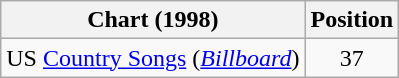<table class="wikitable sortable">
<tr>
<th scope="col">Chart (1998)</th>
<th scope="col">Position</th>
</tr>
<tr>
<td>US <a href='#'>Country Songs</a> (<em><a href='#'>Billboard</a></em>)</td>
<td align="center">37</td>
</tr>
</table>
